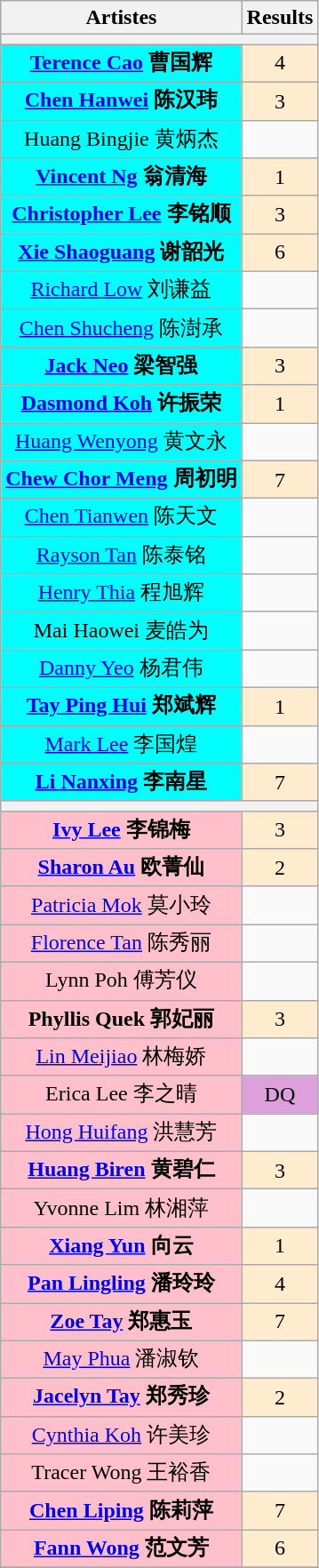<table class="wikitable">
<tr>
<th align="center">Artistes</th>
<th align="center">Results</th>
</tr>
<tr>
<th colspan="2"></th>
</tr>
<tr>
<td bgcolor="cyan" align="center"><strong><a href='#'>Terence Cao</a> 曹国辉</strong></td>
<td bgcolor="#FFEBCD" align="center">4</td>
</tr>
<tr>
<td bgcolor="cyan" align="center"><strong><a href='#'>Chen Hanwei</a> 陈汉玮</strong></td>
<td bgcolor="#FFEBCD" align="center">3</td>
</tr>
<tr>
<td bgcolor="cyan" align="center">Huang Bingjie 黄炳杰</td>
<td></td>
</tr>
<tr>
<td bgcolor="cyan" align="center"><strong><a href='#'>Vincent Ng</a> 翁清海</strong></td>
<td bgcolor="#FFEBCD" align="center">1</td>
</tr>
<tr>
<td bgcolor="cyan" align="center"><strong><a href='#'>Christopher Lee</a> 李铭顺</strong></td>
<td bgcolor="#FFEBCD" align="center">3</td>
</tr>
<tr>
<td bgcolor="cyan" align="center"><strong><a href='#'>Xie Shaoguang</a> 谢韶光</strong></td>
<td bgcolor="#FFEBCD" align="center">6</td>
</tr>
<tr>
<td bgcolor="cyan" align="center"><a href='#'>Richard Low</a> 刘谦益</td>
<td></td>
</tr>
<tr>
<td bgcolor="cyan" align="center"><a href='#'>Chen Shucheng</a> 陈澍承</td>
<td></td>
</tr>
<tr>
<td bgcolor="cyan" align="center"><strong><a href='#'>Jack Neo</a> 梁智强</strong></td>
<td bgcolor="#FFEBCD" align="center">3</td>
</tr>
<tr>
<td bgcolor="cyan" align="center"><strong><a href='#'>Dasmond Koh</a> 许振荣</strong></td>
<td bgcolor="#FFEBCD" align="center">1</td>
</tr>
<tr>
<td bgcolor="cyan" align="center"><a href='#'>Huang Wenyong</a> 黄文永</td>
<td></td>
</tr>
<tr>
<td bgcolor="cyan" align="center"><strong><a href='#'>Chew Chor Meng</a> 周初明</strong></td>
<td bgcolor="#FFEBCD" align="center">7</td>
</tr>
<tr>
<td bgcolor="cyan" align="center"><a href='#'>Chen Tianwen</a> 陈天文</td>
<td></td>
</tr>
<tr>
<td bgcolor="cyan" align="center"><a href='#'>Rayson Tan</a> 陈泰铭</td>
<td></td>
</tr>
<tr>
<td bgcolor="cyan" align="center"><a href='#'>Henry Thia</a> 程旭辉</td>
<td></td>
</tr>
<tr>
<td bgcolor="cyan" align="center">Mai Haowei 麦皓为</td>
<td></td>
</tr>
<tr>
<td bgcolor="cyan" align="center"><a href='#'>Danny Yeo</a> 杨君伟</td>
<td></td>
</tr>
<tr>
<td bgcolor="cyan" align="center"><strong><a href='#'>Tay Ping Hui</a> 郑斌辉</strong></td>
<td bgcolor="#FFEBCD" align="center">1</td>
</tr>
<tr>
<td bgcolor="cyan" align="center"><a href='#'>Mark Lee</a> 李国煌</td>
<td></td>
</tr>
<tr>
<td bgcolor="cyan" align="center"><strong><a href='#'>Li Nanxing</a> 李南星</strong></td>
<td bgcolor="#FFEBCD" align="center">7</td>
</tr>
<tr>
<th colspan="2"></th>
</tr>
<tr>
<td bgcolor="pink" align="center"><strong><a href='#'>Ivy Lee</a> 李锦梅</strong></td>
<td bgcolor="#FFEBCD" align="center">3</td>
</tr>
<tr>
<td bgcolor="pink" align="center"><strong><a href='#'>Sharon Au</a> 欧菁仙</strong></td>
<td bgcolor="#FFEBCD" align="center">2</td>
</tr>
<tr>
<td bgcolor="pink" align="center"><a href='#'>Patricia Mok</a> 莫小玲</td>
<td></td>
</tr>
<tr>
<td bgcolor="pink" align="center"><a href='#'>Florence Tan</a> 陈秀丽</td>
<td></td>
</tr>
<tr>
<td bgcolor="pink" align="center">Lynn Poh 傅芳仪</td>
<td></td>
</tr>
<tr>
<td bgcolor="pink" align="center"><strong>Phyllis Quek 郭妃丽</strong></td>
<td bgcolor="#FFEBCD" align="center">3</td>
</tr>
<tr>
<td bgcolor="pink" align="center"><a href='#'>Lin Meijiao</a> 林梅娇</td>
<td></td>
</tr>
<tr>
<td bgcolor="pink" align="center">Erica Lee 李之晴</td>
<td bgcolor="plum" align="center">DQ</td>
</tr>
<tr>
<td bgcolor="pink" align="center"><a href='#'>Hong Huifang</a> 洪慧芳</td>
<td></td>
</tr>
<tr>
<td bgcolor="pink" align="center"><strong><a href='#'>Huang Biren</a> 黄碧仁</strong></td>
<td bgcolor="#FFEBCD" align="center">3</td>
</tr>
<tr>
<td bgcolor="pink" align="center">Yvonne Lim 林湘萍</td>
<td></td>
</tr>
<tr>
<td bgcolor="pink" align="center"><strong><a href='#'>Xiang Yun</a> 向云</strong></td>
<td bgcolor="#FFEBCD" align="center">1</td>
</tr>
<tr>
<td bgcolor="pink" align="center"><strong><a href='#'>Pan Lingling</a> 潘玲玲</strong></td>
<td bgcolor="#FFEBCD" align="center">4</td>
</tr>
<tr>
<td bgcolor="pink" align="center"><strong><a href='#'>Zoe Tay</a> 郑惠玉</strong></td>
<td bgcolor="#FFEBCD" align="center">7</td>
</tr>
<tr>
<td bgcolor="pink" align="center"><a href='#'>May Phua</a> 潘淑钦</td>
<td></td>
</tr>
<tr>
<td bgcolor="pink" align="center"><strong><a href='#'>Jacelyn Tay</a> 郑秀珍</strong></td>
<td bgcolor="#FFEBCD" align="center">2</td>
</tr>
<tr>
<td bgcolor="pink" align="center"><a href='#'>Cynthia Koh</a> 许美珍</td>
<td></td>
</tr>
<tr>
<td bgcolor="pink" align="center">Tracer Wong 王裕香</td>
<td></td>
</tr>
<tr>
<td bgcolor="pink" align="center"><strong><a href='#'>Chen Liping</a> 陈莉萍</strong></td>
<td bgcolor="#FFEBCD" align="center">7</td>
</tr>
<tr>
<td bgcolor="pink" align="center"><strong><a href='#'>Fann Wong</a> 范文芳</strong></td>
<td bgcolor="#FFEBCD" align="center">6</td>
</tr>
<tr>
</tr>
</table>
